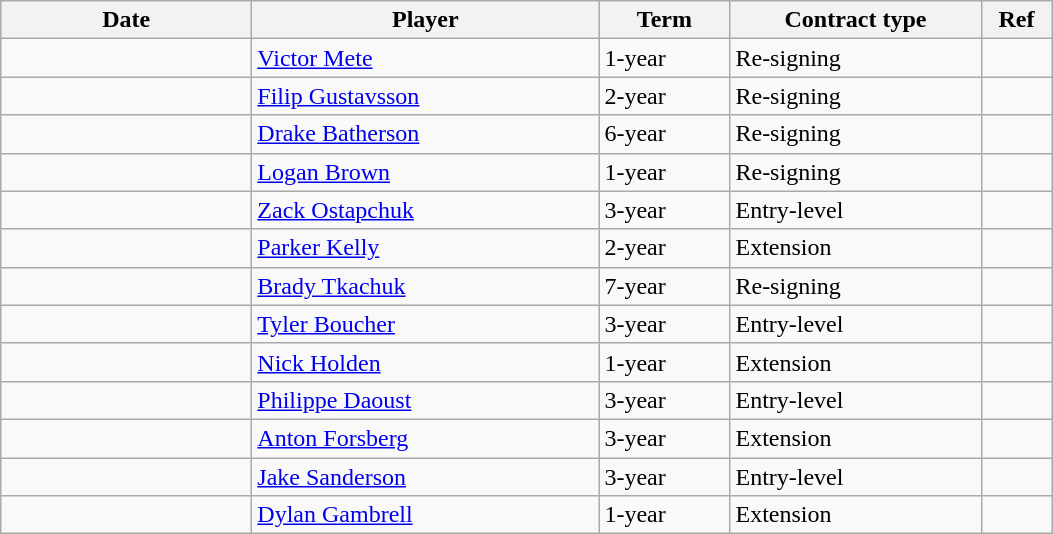<table class="wikitable">
<tr>
<th style="width: 10em;">Date</th>
<th style="width: 14em;">Player</th>
<th style="width: 5em;">Term</th>
<th style="width: 10em;">Contract type</th>
<th style="width: 2.5em;">Ref</th>
</tr>
<tr>
<td></td>
<td><a href='#'>Victor Mete</a></td>
<td>1-year</td>
<td>Re-signing</td>
<td></td>
</tr>
<tr>
<td></td>
<td><a href='#'>Filip Gustavsson</a></td>
<td>2-year</td>
<td>Re-signing</td>
<td></td>
</tr>
<tr>
<td></td>
<td><a href='#'>Drake Batherson</a></td>
<td>6-year</td>
<td>Re-signing</td>
<td></td>
</tr>
<tr>
<td></td>
<td><a href='#'>Logan Brown</a></td>
<td>1-year</td>
<td>Re-signing</td>
<td></td>
</tr>
<tr>
<td></td>
<td><a href='#'>Zack Ostapchuk</a></td>
<td>3-year</td>
<td>Entry-level</td>
<td></td>
</tr>
<tr>
<td></td>
<td><a href='#'>Parker Kelly</a></td>
<td>2-year</td>
<td>Extension</td>
<td></td>
</tr>
<tr>
<td></td>
<td><a href='#'>Brady Tkachuk</a></td>
<td>7-year</td>
<td>Re-signing</td>
<td></td>
</tr>
<tr>
<td></td>
<td><a href='#'>Tyler Boucher</a></td>
<td>3-year</td>
<td>Entry-level</td>
<td></td>
</tr>
<tr>
<td></td>
<td><a href='#'>Nick Holden</a></td>
<td>1-year</td>
<td>Extension</td>
<td></td>
</tr>
<tr>
<td></td>
<td><a href='#'>Philippe Daoust</a></td>
<td>3-year</td>
<td>Entry-level</td>
<td></td>
</tr>
<tr>
<td></td>
<td><a href='#'>Anton Forsberg</a></td>
<td>3-year</td>
<td>Extension</td>
<td></td>
</tr>
<tr>
<td></td>
<td><a href='#'>Jake Sanderson</a></td>
<td>3-year</td>
<td>Entry-level</td>
<td></td>
</tr>
<tr>
<td></td>
<td><a href='#'>Dylan Gambrell</a></td>
<td>1-year</td>
<td>Extension</td>
<td></td>
</tr>
</table>
